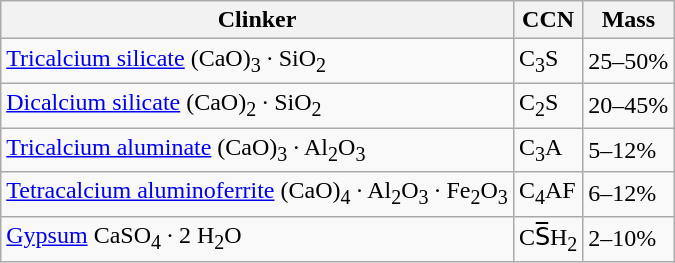<table class=wikitable>
<tr>
<th>Clinker</th>
<th>CCN</th>
<th>Mass</th>
</tr>
<tr>
<td><a href='#'>Tricalcium silicate</a> (CaO)<sub>3</sub> · SiO<sub>2</sub></td>
<td>C<sub>3</sub>S</td>
<td>25–50%</td>
</tr>
<tr>
<td><a href='#'>Dicalcium silicate</a> (CaO)<sub>2</sub> · SiO<sub>2</sub></td>
<td>C<sub>2</sub>S</td>
<td>20–45%</td>
</tr>
<tr>
<td><a href='#'>Tricalcium aluminate</a> (CaO)<sub>3</sub> · Al<sub>2</sub>O<sub>3</sub></td>
<td>C<sub>3</sub>A</td>
<td>5–12%</td>
</tr>
<tr>
<td><a href='#'>Tetracalcium aluminoferrite</a> (CaO)<sub>4</sub> · Al<sub>2</sub>O<sub>3</sub> · Fe<sub>2</sub>O<sub>3</sub></td>
<td>C<sub>4</sub>AF</td>
<td>6–12%</td>
</tr>
<tr>
<td><a href='#'>Gypsum</a> CaSO<sub>4</sub> · 2 H<sub>2</sub>O</td>
<td>CS̅H<sub>2</sub></td>
<td>2–10%</td>
</tr>
</table>
